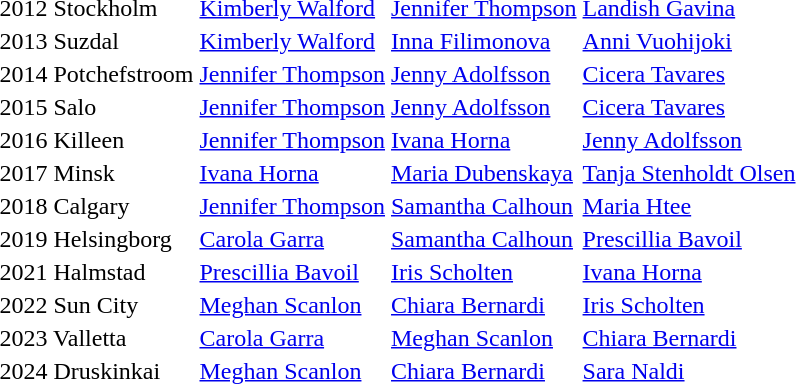<table>
<tr>
<td>2012 Stockholm</td>
<td> <a href='#'>Kimberly Walford</a></td>
<td> <a href='#'>Jennifer Thompson</a></td>
<td> <a href='#'>Landish Gavina</a></td>
</tr>
<tr>
<td>2013 Suzdal</td>
<td> <a href='#'>Kimberly Walford</a></td>
<td> <a href='#'>Inna Filimonova</a></td>
<td> <a href='#'>Anni Vuohijoki</a></td>
</tr>
<tr>
<td>2014 Potchefstroom</td>
<td> <a href='#'>Jennifer Thompson</a></td>
<td> <a href='#'>Jenny Adolfsson</a></td>
<td> <a href='#'>Cicera Tavares</a></td>
</tr>
<tr>
<td>2015 Salo</td>
<td> <a href='#'>Jennifer Thompson</a></td>
<td> <a href='#'>Jenny Adolfsson</a></td>
<td> <a href='#'>Cicera Tavares</a></td>
</tr>
<tr>
<td>2016 Killeen</td>
<td> <a href='#'>Jennifer Thompson</a></td>
<td> <a href='#'>Ivana Horna</a></td>
<td> <a href='#'>Jenny Adolfsson</a></td>
</tr>
<tr>
<td>2017 Minsk</td>
<td> <a href='#'>Ivana Horna</a></td>
<td> <a href='#'>Maria Dubenskaya</a></td>
<td> <a href='#'>Tanja Stenholdt Olsen</a></td>
</tr>
<tr>
<td>2018 Calgary</td>
<td> <a href='#'>Jennifer Thompson</a></td>
<td> <a href='#'>Samantha Calhoun</a></td>
<td> <a href='#'>Maria Htee</a></td>
</tr>
<tr>
<td>2019 Helsingborg</td>
<td> <a href='#'>Carola Garra</a></td>
<td> <a href='#'>Samantha Calhoun</a></td>
<td> <a href='#'>Prescillia Bavoil</a></td>
</tr>
<tr>
<td>2021 Halmstad</td>
<td> <a href='#'>Prescillia Bavoil</a></td>
<td> <a href='#'>Iris Scholten</a></td>
<td> <a href='#'>Ivana Horna</a></td>
</tr>
<tr>
<td>2022 Sun City</td>
<td> <a href='#'>Meghan Scanlon</a></td>
<td> <a href='#'>Chiara Bernardi</a></td>
<td> <a href='#'>Iris Scholten</a></td>
</tr>
<tr>
<td>2023 Valletta</td>
<td> <a href='#'>Carola Garra</a></td>
<td> <a href='#'>Meghan Scanlon</a></td>
<td> <a href='#'>Chiara Bernardi</a></td>
</tr>
<tr>
<td>2024 Druskinkai</td>
<td> <a href='#'>Meghan Scanlon</a></td>
<td> <a href='#'>Chiara Bernardi</a></td>
<td> <a href='#'>Sara Naldi</a></td>
</tr>
</table>
